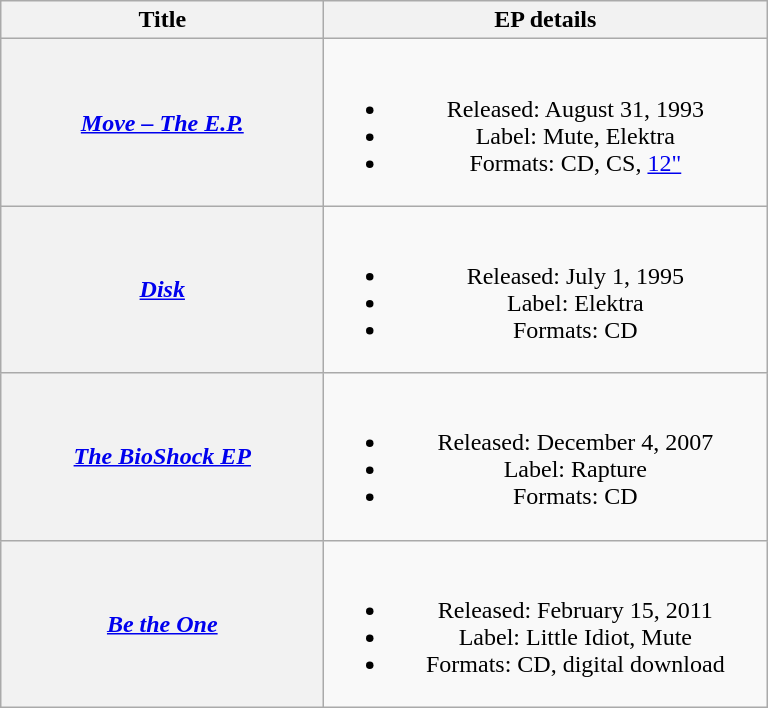<table class="wikitable plainrowheaders" style="text-align:center;">
<tr>
<th scope="col" style="width:13em;">Title</th>
<th scope="col" style="width:18em;">EP details</th>
</tr>
<tr>
<th scope="row"><em><a href='#'>Move – The E.P.</a></em></th>
<td><br><ul><li>Released: August 31, 1993</li><li>Label: Mute, Elektra</li><li>Formats: CD, CS, <a href='#'>12"</a></li></ul></td>
</tr>
<tr>
<th scope="row"><em><a href='#'>Disk</a></em></th>
<td><br><ul><li>Released: July 1, 1995</li><li>Label: Elektra</li><li>Formats: CD</li></ul></td>
</tr>
<tr>
<th scope="row"><em><a href='#'>The BioShock EP</a></em><br></th>
<td><br><ul><li>Released: December 4, 2007</li><li>Label: Rapture</li><li>Formats: CD</li></ul></td>
</tr>
<tr>
<th scope="row"><em><a href='#'>Be the One</a></em></th>
<td><br><ul><li>Released: February 15, 2011</li><li>Label: Little Idiot, Mute</li><li>Formats: CD, digital download</li></ul></td>
</tr>
</table>
